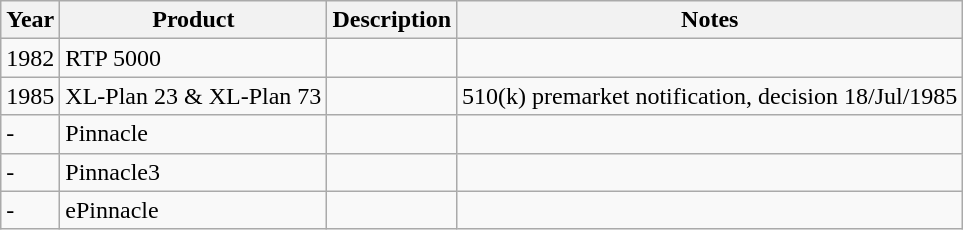<table class="wikitable">
<tr>
<th>Year</th>
<th>Product</th>
<th>Description</th>
<th>Notes</th>
</tr>
<tr>
<td>1982</td>
<td>RTP 5000</td>
<td></td>
<td></td>
</tr>
<tr>
<td>1985</td>
<td>XL-Plan 23 & XL-Plan 73</td>
<td></td>
<td>510(k) premarket notification, decision 18/Jul/1985</td>
</tr>
<tr>
<td>-</td>
<td>Pinnacle</td>
<td></td>
<td></td>
</tr>
<tr>
<td>-</td>
<td>Pinnacle3</td>
<td></td>
<td></td>
</tr>
<tr>
<td>-</td>
<td>ePinnacle</td>
<td></td>
<td></td>
</tr>
</table>
